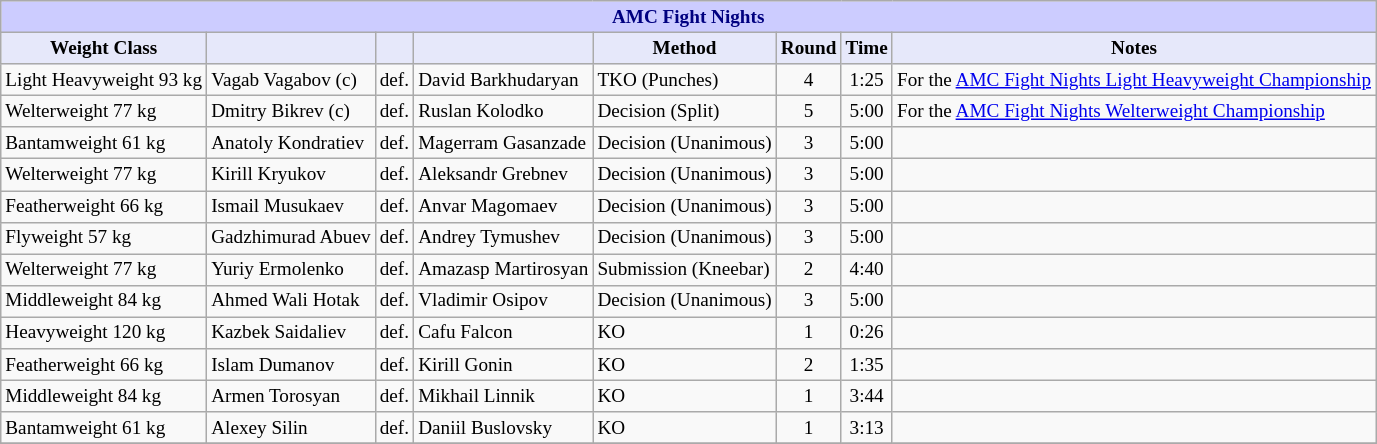<table class="wikitable" style="font-size: 80%;">
<tr>
<th colspan="8" style="background-color: #ccf; color: #000080; text-align: center;">AMC Fight Nights</th>
</tr>
<tr>
<th colspan="1" style="background-color: #E6E8FA; color: #000000; text-align: center;">Weight Class</th>
<th colspan="1" style="background-color: #E6E8FA; color: #000000; text-align: center;"></th>
<th colspan="1" style="background-color: #E6E8FA; color: #000000; text-align: center;"></th>
<th colspan="1" style="background-color: #E6E8FA; color: #000000; text-align: center;"></th>
<th colspan="1" style="background-color: #E6E8FA; color: #000000; text-align: center;">Method</th>
<th colspan="1" style="background-color: #E6E8FA; color: #000000; text-align: center;">Round</th>
<th colspan="1" style="background-color: #E6E8FA; color: #000000; text-align: center;">Time</th>
<th colspan="1" style="background-color: #E6E8FA; color: #000000; text-align: center;">Notes</th>
</tr>
<tr>
<td>Light Heavyweight 93 kg</td>
<td> Vagab Vagabov (c)</td>
<td align=center>def.</td>
<td> David Barkhudaryan</td>
<td>TKO (Punches)</td>
<td align=center>4</td>
<td align=center>1:25</td>
<td>For the <a href='#'>AMC Fight Nights Light Heavyweight Championship</a></td>
</tr>
<tr>
<td>Welterweight 77 kg</td>
<td> Dmitry Bikrev (c)</td>
<td align=center>def.</td>
<td> Ruslan Kolodko</td>
<td>Decision (Split)</td>
<td align=center>5</td>
<td align=center>5:00</td>
<td>For the <a href='#'>AMC Fight Nights Welterweight Championship</a></td>
</tr>
<tr>
<td>Bantamweight 61 kg</td>
<td> Anatoly Kondratiev</td>
<td align=center>def.</td>
<td> Magerram Gasanzade</td>
<td>Decision (Unanimous)</td>
<td align=center>3</td>
<td align=center>5:00</td>
<td></td>
</tr>
<tr>
<td>Welterweight 77 kg</td>
<td> Kirill Kryukov</td>
<td align=center>def.</td>
<td> Aleksandr Grebnev</td>
<td>Decision (Unanimous)</td>
<td align=center>3</td>
<td align=center>5:00</td>
<td></td>
</tr>
<tr>
<td>Featherweight 66 kg</td>
<td> Ismail Musukaev</td>
<td align=center>def.</td>
<td> Anvar Magomaev</td>
<td>Decision (Unanimous)</td>
<td align=center>3</td>
<td align=center>5:00</td>
<td></td>
</tr>
<tr>
<td>Flyweight 57 kg</td>
<td> Gadzhimurad Abuev</td>
<td align=center>def.</td>
<td> Andrey Tymushev</td>
<td>Decision (Unanimous)</td>
<td align=center>3</td>
<td align=center>5:00</td>
<td></td>
</tr>
<tr>
<td>Welterweight 77 kg</td>
<td> Yuriy Ermolenko</td>
<td align=center>def.</td>
<td> Amazasp Martirosyan</td>
<td>Submission (Kneebar)</td>
<td align=center>2</td>
<td align=center>4:40</td>
<td></td>
</tr>
<tr>
<td>Middleweight 84 kg</td>
<td> Ahmed Wali Hotak</td>
<td align=center>def.</td>
<td> Vladimir Osipov</td>
<td>Decision (Unanimous)</td>
<td align=center>3</td>
<td align=center>5:00</td>
<td></td>
</tr>
<tr>
<td>Heavyweight 120 kg</td>
<td> Kazbek Saidaliev</td>
<td align=center>def.</td>
<td> Cafu Falcon</td>
<td>KO</td>
<td align=center>1</td>
<td align=center>0:26</td>
<td></td>
</tr>
<tr>
<td>Featherweight 66 kg</td>
<td> Islam Dumanov</td>
<td align=center>def.</td>
<td> Kirill Gonin</td>
<td>KO</td>
<td align=center>2</td>
<td align=center>1:35</td>
<td></td>
</tr>
<tr>
<td>Middleweight 84 kg</td>
<td> Armen Torosyan</td>
<td align=center>def.</td>
<td> Mikhail Linnik</td>
<td>KO</td>
<td align=center>1</td>
<td align=center>3:44</td>
<td></td>
</tr>
<tr>
<td>Bantamweight 61 kg</td>
<td> Alexey Silin</td>
<td align=center>def.</td>
<td> Daniil Buslovsky</td>
<td>KO</td>
<td align=center>1</td>
<td align=center>3:13</td>
<td></td>
</tr>
<tr>
</tr>
</table>
